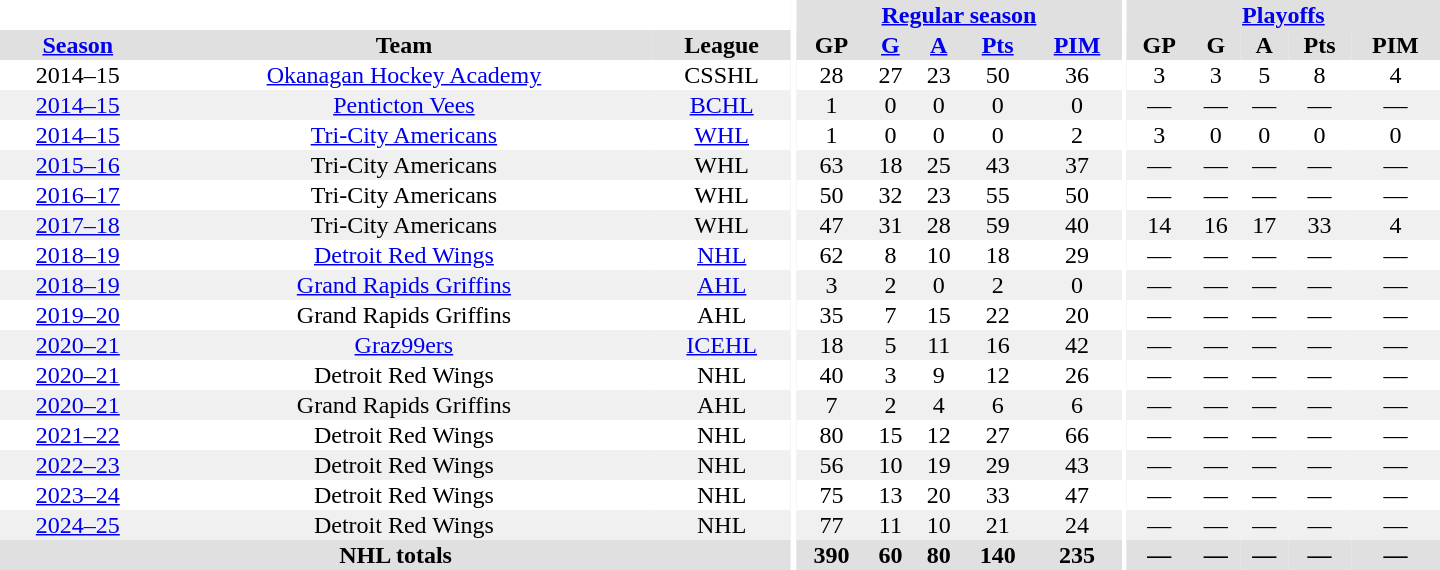<table border="0" cellpadding="1" cellspacing="0" style="text-align:center; width:60em;">
<tr bgcolor="#e0e0e0">
<th colspan="3" bgcolor="#ffffff"></th>
<th rowspan="101" bgcolor="#ffffff"></th>
<th colspan="5"><a href='#'>Regular season</a></th>
<th rowspan="101" bgcolor="#ffffff"></th>
<th colspan="5"><a href='#'>Playoffs</a></th>
</tr>
<tr bgcolor="#e0e0e0">
<th><a href='#'>Season</a></th>
<th>Team</th>
<th>League</th>
<th>GP</th>
<th><a href='#'>G</a></th>
<th><a href='#'>A</a></th>
<th><a href='#'>Pts</a></th>
<th><a href='#'>PIM</a></th>
<th>GP</th>
<th>G</th>
<th>A</th>
<th>Pts</th>
<th>PIM</th>
</tr>
<tr>
<td>2014–15</td>
<td><a href='#'>Okanagan Hockey Academy</a></td>
<td Canadian Sport School Hockey League>CSSHL</td>
<td>28</td>
<td>27</td>
<td>23</td>
<td>50</td>
<td>36</td>
<td>3</td>
<td>3</td>
<td>5</td>
<td>8</td>
<td>4</td>
</tr>
<tr bgcolor="#f0f0f0">
<td><a href='#'>2014–15</a></td>
<td><a href='#'>Penticton Vees</a></td>
<td><a href='#'>BCHL</a></td>
<td>1</td>
<td>0</td>
<td>0</td>
<td>0</td>
<td>0</td>
<td>—</td>
<td>—</td>
<td>—</td>
<td>—</td>
<td>—</td>
</tr>
<tr>
<td><a href='#'>2014–15</a></td>
<td><a href='#'>Tri-City Americans</a></td>
<td><a href='#'>WHL</a></td>
<td>1</td>
<td>0</td>
<td>0</td>
<td>0</td>
<td>2</td>
<td>3</td>
<td>0</td>
<td>0</td>
<td>0</td>
<td>0</td>
</tr>
<tr bgcolor="#f0f0f0">
<td><a href='#'>2015–16</a></td>
<td>Tri-City Americans</td>
<td>WHL</td>
<td>63</td>
<td>18</td>
<td>25</td>
<td>43</td>
<td>37</td>
<td>—</td>
<td>—</td>
<td>—</td>
<td>—</td>
<td>—</td>
</tr>
<tr>
<td><a href='#'>2016–17</a></td>
<td>Tri-City Americans</td>
<td>WHL</td>
<td>50</td>
<td>32</td>
<td>23</td>
<td>55</td>
<td>50</td>
<td>—</td>
<td>—</td>
<td>—</td>
<td>—</td>
<td>—</td>
</tr>
<tr bgcolor="#f0f0f0">
<td><a href='#'>2017–18</a></td>
<td>Tri-City Americans</td>
<td>WHL</td>
<td>47</td>
<td>31</td>
<td>28</td>
<td>59</td>
<td>40</td>
<td>14</td>
<td>16</td>
<td>17</td>
<td>33</td>
<td>4</td>
</tr>
<tr>
<td><a href='#'>2018–19</a></td>
<td><a href='#'>Detroit Red Wings</a></td>
<td><a href='#'>NHL</a></td>
<td>62</td>
<td>8</td>
<td>10</td>
<td>18</td>
<td>29</td>
<td>—</td>
<td>—</td>
<td>—</td>
<td>—</td>
<td>—</td>
</tr>
<tr bgcolor="#f0f0f0">
<td><a href='#'>2018–19</a></td>
<td><a href='#'>Grand Rapids Griffins</a></td>
<td><a href='#'>AHL</a></td>
<td>3</td>
<td>2</td>
<td>0</td>
<td>2</td>
<td>0</td>
<td>—</td>
<td>—</td>
<td>—</td>
<td>—</td>
<td>—</td>
</tr>
<tr>
<td><a href='#'>2019–20</a></td>
<td>Grand Rapids Griffins</td>
<td>AHL</td>
<td>35</td>
<td>7</td>
<td>15</td>
<td>22</td>
<td>20</td>
<td>—</td>
<td>—</td>
<td>—</td>
<td>—</td>
<td>—</td>
</tr>
<tr bgcolor="#f0f0f0">
<td><a href='#'>2020–21</a></td>
<td><a href='#'>Graz99ers</a></td>
<td><a href='#'>ICEHL</a></td>
<td>18</td>
<td>5</td>
<td>11</td>
<td>16</td>
<td>42</td>
<td>—</td>
<td>—</td>
<td>—</td>
<td>—</td>
<td>—</td>
</tr>
<tr>
<td><a href='#'>2020–21</a></td>
<td>Detroit Red Wings</td>
<td>NHL</td>
<td>40</td>
<td>3</td>
<td>9</td>
<td>12</td>
<td>26</td>
<td>—</td>
<td>—</td>
<td>—</td>
<td>—</td>
<td>—</td>
</tr>
<tr bgcolor="#f0f0f0">
<td><a href='#'>2020–21</a></td>
<td>Grand Rapids Griffins</td>
<td>AHL</td>
<td>7</td>
<td>2</td>
<td>4</td>
<td>6</td>
<td>6</td>
<td>—</td>
<td>—</td>
<td>—</td>
<td>—</td>
<td>—</td>
</tr>
<tr>
<td><a href='#'>2021–22</a></td>
<td>Detroit Red Wings</td>
<td>NHL</td>
<td>80</td>
<td>15</td>
<td>12</td>
<td>27</td>
<td>66</td>
<td>—</td>
<td>—</td>
<td>—</td>
<td>—</td>
<td>—</td>
</tr>
<tr bgcolor="#f0f0f0">
<td><a href='#'>2022–23</a></td>
<td>Detroit Red Wings</td>
<td>NHL</td>
<td>56</td>
<td>10</td>
<td>19</td>
<td>29</td>
<td>43</td>
<td>—</td>
<td>—</td>
<td>—</td>
<td>—</td>
<td>—</td>
</tr>
<tr>
<td><a href='#'>2023–24</a></td>
<td>Detroit Red Wings</td>
<td>NHL</td>
<td>75</td>
<td>13</td>
<td>20</td>
<td>33</td>
<td>47</td>
<td>—</td>
<td>—</td>
<td>—</td>
<td>—</td>
<td>—</td>
</tr>
<tr bgcolor="#f0f0f0">
<td><a href='#'>2024–25</a></td>
<td>Detroit Red Wings</td>
<td>NHL</td>
<td>77</td>
<td>11</td>
<td>10</td>
<td>21</td>
<td>24</td>
<td>—</td>
<td>—</td>
<td>—</td>
<td>—</td>
<td>—</td>
</tr>
<tr bgcolor="#e0e0e0">
<th colspan="3">NHL totals</th>
<th>390</th>
<th>60</th>
<th>80</th>
<th>140</th>
<th>235</th>
<th>—</th>
<th>—</th>
<th>—</th>
<th>—</th>
<th>—</th>
</tr>
</table>
